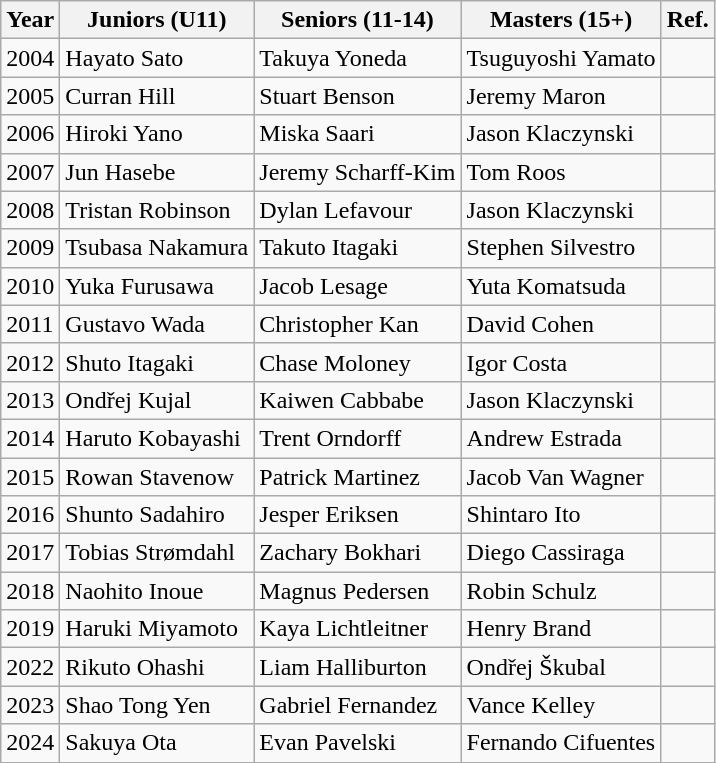<table class="wikitable">
<tr>
<th>Year</th>
<th>Juniors (U11)</th>
<th>Seniors (11-14)</th>
<th>Masters (15+)</th>
<th>Ref.</th>
</tr>
<tr>
<td>2004</td>
<td> Hayato Sato</td>
<td> Takuya Yoneda</td>
<td> Tsuguyoshi Yamato</td>
<td></td>
</tr>
<tr>
<td>2005</td>
<td> Curran Hill</td>
<td> Stuart Benson</td>
<td> Jeremy Maron</td>
<td></td>
</tr>
<tr>
<td>2006</td>
<td> Hiroki Yano</td>
<td> Miska Saari</td>
<td> Jason Klaczynski</td>
<td></td>
</tr>
<tr>
<td>2007</td>
<td> Jun Hasebe</td>
<td> Jeremy Scharff-Kim</td>
<td> Tom Roos</td>
<td></td>
</tr>
<tr>
<td>2008</td>
<td> Tristan Robinson</td>
<td> Dylan Lefavour</td>
<td> Jason Klaczynski</td>
<td></td>
</tr>
<tr>
<td>2009</td>
<td> Tsubasa Nakamura</td>
<td> Takuto Itagaki</td>
<td> Stephen Silvestro</td>
<td></td>
</tr>
<tr>
<td>2010</td>
<td> Yuka Furusawa</td>
<td> Jacob Lesage</td>
<td> Yuta Komatsuda</td>
<td></td>
</tr>
<tr>
<td>2011</td>
<td> Gustavo Wada</td>
<td> Christopher Kan</td>
<td> David Cohen</td>
<td></td>
</tr>
<tr>
<td>2012</td>
<td> Shuto Itagaki</td>
<td> Chase Moloney</td>
<td> Igor Costa</td>
<td></td>
</tr>
<tr>
<td>2013</td>
<td> Ondřej Kujal</td>
<td> Kaiwen Cabbabe</td>
<td> Jason Klaczynski</td>
<td></td>
</tr>
<tr>
<td>2014</td>
<td> Haruto Kobayashi</td>
<td> Trent Orndorff</td>
<td> Andrew Estrada</td>
<td></td>
</tr>
<tr>
<td>2015</td>
<td> Rowan Stavenow</td>
<td> Patrick Martinez</td>
<td> Jacob Van Wagner</td>
<td></td>
</tr>
<tr>
<td>2016</td>
<td> Shunto Sadahiro</td>
<td> Jesper Eriksen</td>
<td> Shintaro Ito</td>
<td></td>
</tr>
<tr>
<td>2017</td>
<td> Tobias Strømdahl</td>
<td> Zachary Bokhari</td>
<td> Diego Cassiraga</td>
<td></td>
</tr>
<tr>
<td>2018</td>
<td> Naohito Inoue</td>
<td> Magnus Pedersen</td>
<td> Robin Schulz</td>
<td></td>
</tr>
<tr>
<td>2019</td>
<td> Haruki Miyamoto</td>
<td> Kaya Lichtleitner</td>
<td> Henry Brand</td>
<td></td>
</tr>
<tr>
<td>2022</td>
<td> Rikuto Ohashi</td>
<td> Liam Halliburton</td>
<td> Ondřej Škubal</td>
<td></td>
</tr>
<tr>
<td>2023</td>
<td> Shao Tong Yen</td>
<td> Gabriel Fernandez</td>
<td> Vance Kelley</td>
<td></td>
</tr>
<tr>
<td>2024</td>
<td> Sakuya Ota</td>
<td> Evan Pavelski</td>
<td> Fernando Cifuentes</td>
<td></td>
</tr>
<tr>
</tr>
</table>
